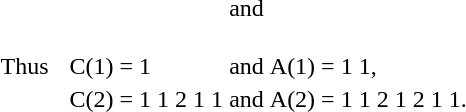<table>
<tr>
<td></td>
<td></td>
<td>and</td>
<td></td>
</tr>
<tr>
<td style="padding:1ex 3ex;"></td>
</tr>
<tr>
<td>Thus</td>
<td>C(1) = 1</td>
<td>and</td>
<td>A(1) = 1 1,</td>
</tr>
<tr>
<td></td>
<td>C(2) = 1 1 2 1 1</td>
<td>and</td>
<td>A(2) = 1 1 2 1 2 1 1.</td>
</tr>
</table>
